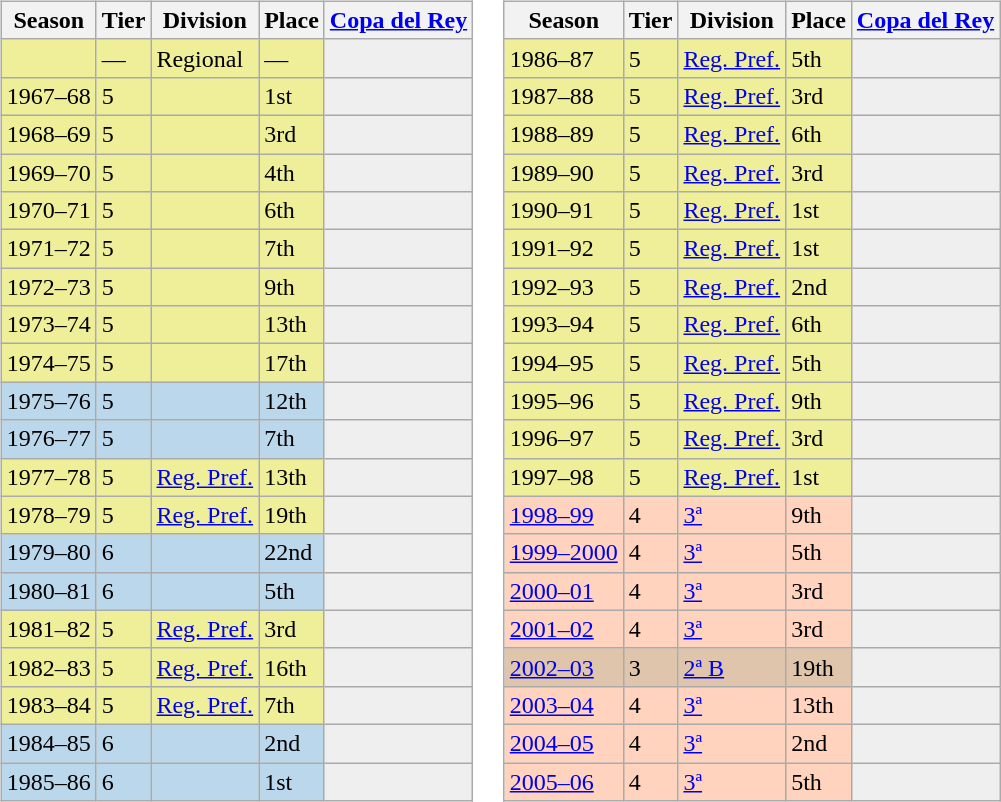<table>
<tr>
<td valign="top" width=0%><br><table class="wikitable">
<tr style="background:#f0f6fa;">
<th>Season</th>
<th>Tier</th>
<th>Division</th>
<th>Place</th>
<th><a href='#'>Copa del Rey</a></th>
</tr>
<tr>
<td style="background:#EFEF99;"></td>
<td style="background:#EFEF99;">—</td>
<td style="background:#EFEF99;">Regional</td>
<td style="background:#EFEF99;">—</td>
<th style="background:#efefef;"></th>
</tr>
<tr>
<td style="background:#EFEF99;">1967–68</td>
<td style="background:#EFEF99;">5</td>
<td style="background:#EFEF99;"></td>
<td style="background:#EFEF99;">1st</td>
<th style="background:#efefef;"></th>
</tr>
<tr>
<td style="background:#EFEF99;">1968–69</td>
<td style="background:#EFEF99;">5</td>
<td style="background:#EFEF99;"></td>
<td style="background:#EFEF99;">3rd</td>
<th style="background:#efefef;"></th>
</tr>
<tr>
<td style="background:#EFEF99;">1969–70</td>
<td style="background:#EFEF99;">5</td>
<td style="background:#EFEF99;"></td>
<td style="background:#EFEF99;">4th</td>
<th style="background:#efefef;"></th>
</tr>
<tr>
<td style="background:#EFEF99;">1970–71</td>
<td style="background:#EFEF99;">5</td>
<td style="background:#EFEF99;"></td>
<td style="background:#EFEF99;">6th</td>
<th style="background:#efefef;"></th>
</tr>
<tr>
<td style="background:#EFEF99;">1971–72</td>
<td style="background:#EFEF99;">5</td>
<td style="background:#EFEF99;"></td>
<td style="background:#EFEF99;">7th</td>
<th style="background:#efefef;"></th>
</tr>
<tr>
<td style="background:#EFEF99;">1972–73</td>
<td style="background:#EFEF99;">5</td>
<td style="background:#EFEF99;"></td>
<td style="background:#EFEF99;">9th</td>
<th style="background:#efefef;"></th>
</tr>
<tr>
<td style="background:#EFEF99;">1973–74</td>
<td style="background:#EFEF99;">5</td>
<td style="background:#EFEF99;"></td>
<td style="background:#EFEF99;">13th</td>
<th style="background:#efefef;"></th>
</tr>
<tr>
<td style="background:#EFEF99;">1974–75</td>
<td style="background:#EFEF99;">5</td>
<td style="background:#EFEF99;"></td>
<td style="background:#EFEF99;">17th</td>
<th style="background:#efefef;"></th>
</tr>
<tr>
<td style="background:#BBD7EC;">1975–76</td>
<td style="background:#BBD7EC;">5</td>
<td style="background:#BBD7EC;"></td>
<td style="background:#BBD7EC;">12th</td>
<th style="background:#efefef;"></th>
</tr>
<tr>
<td style="background:#BBD7EC;">1976–77</td>
<td style="background:#BBD7EC;">5</td>
<td style="background:#BBD7EC;"></td>
<td style="background:#BBD7EC;">7th</td>
<th style="background:#efefef;"></th>
</tr>
<tr>
<td style="background:#EFEF99;">1977–78</td>
<td style="background:#EFEF99;">5</td>
<td style="background:#EFEF99;"><a href='#'>Reg. Pref.</a></td>
<td style="background:#EFEF99;">13th</td>
<th style="background:#efefef;"></th>
</tr>
<tr>
<td style="background:#EFEF99;">1978–79</td>
<td style="background:#EFEF99;">5</td>
<td style="background:#EFEF99;"><a href='#'>Reg. Pref.</a></td>
<td style="background:#EFEF99;">19th</td>
<th style="background:#efefef;"></th>
</tr>
<tr>
<td style="background:#BBD7EC;">1979–80</td>
<td style="background:#BBD7EC;">6</td>
<td style="background:#BBD7EC;"></td>
<td style="background:#BBD7EC;">22nd</td>
<th style="background:#efefef;"></th>
</tr>
<tr>
<td style="background:#BBD7EC;">1980–81</td>
<td style="background:#BBD7EC;">6</td>
<td style="background:#BBD7EC;"></td>
<td style="background:#BBD7EC;">5th</td>
<th style="background:#efefef;"></th>
</tr>
<tr>
<td style="background:#EFEF99;">1981–82</td>
<td style="background:#EFEF99;">5</td>
<td style="background:#EFEF99;"><a href='#'>Reg. Pref.</a></td>
<td style="background:#EFEF99;">3rd</td>
<th style="background:#efefef;"></th>
</tr>
<tr>
<td style="background:#EFEF99;">1982–83</td>
<td style="background:#EFEF99;">5</td>
<td style="background:#EFEF99;"><a href='#'>Reg. Pref.</a></td>
<td style="background:#EFEF99;">16th</td>
<th style="background:#efefef;"></th>
</tr>
<tr>
<td style="background:#EFEF99;">1983–84</td>
<td style="background:#EFEF99;">5</td>
<td style="background:#EFEF99;"><a href='#'>Reg. Pref.</a></td>
<td style="background:#EFEF99;">7th</td>
<th style="background:#efefef;"></th>
</tr>
<tr>
<td style="background:#BBD7EC;">1984–85</td>
<td style="background:#BBD7EC;">6</td>
<td style="background:#BBD7EC;"></td>
<td style="background:#BBD7EC;">2nd</td>
<th style="background:#efefef;"></th>
</tr>
<tr>
<td style="background:#BBD7EC;">1985–86</td>
<td style="background:#BBD7EC;">6</td>
<td style="background:#BBD7EC;"></td>
<td style="background:#BBD7EC;">1st</td>
<th style="background:#efefef;"></th>
</tr>
</table>
</td>
<td valign="top" width=0%><br><table class="wikitable">
<tr style="background:#f0f6fa;">
<th>Season</th>
<th>Tier</th>
<th>Division</th>
<th>Place</th>
<th><a href='#'>Copa del Rey</a></th>
</tr>
<tr>
<td style="background:#EFEF99;">1986–87</td>
<td style="background:#EFEF99;">5</td>
<td style="background:#EFEF99;"><a href='#'>Reg. Pref.</a></td>
<td style="background:#EFEF99;">5th</td>
<th style="background:#efefef;"></th>
</tr>
<tr>
<td style="background:#EFEF99;">1987–88</td>
<td style="background:#EFEF99;">5</td>
<td style="background:#EFEF99;"><a href='#'>Reg. Pref.</a></td>
<td style="background:#EFEF99;">3rd</td>
<th style="background:#efefef;"></th>
</tr>
<tr>
<td style="background:#EFEF99;">1988–89</td>
<td style="background:#EFEF99;">5</td>
<td style="background:#EFEF99;"><a href='#'>Reg. Pref.</a></td>
<td style="background:#EFEF99;">6th</td>
<th style="background:#efefef;"></th>
</tr>
<tr>
<td style="background:#EFEF99;">1989–90</td>
<td style="background:#EFEF99;">5</td>
<td style="background:#EFEF99;"><a href='#'>Reg. Pref.</a></td>
<td style="background:#EFEF99;">3rd</td>
<th style="background:#efefef;"></th>
</tr>
<tr>
<td style="background:#EFEF99;">1990–91</td>
<td style="background:#EFEF99;">5</td>
<td style="background:#EFEF99;"><a href='#'>Reg. Pref.</a></td>
<td style="background:#EFEF99;">1st</td>
<th style="background:#efefef;"></th>
</tr>
<tr>
<td style="background:#EFEF99;">1991–92</td>
<td style="background:#EFEF99;">5</td>
<td style="background:#EFEF99;"><a href='#'>Reg. Pref.</a></td>
<td style="background:#EFEF99;">1st</td>
<th style="background:#efefef;"></th>
</tr>
<tr>
<td style="background:#EFEF99;">1992–93</td>
<td style="background:#EFEF99;">5</td>
<td style="background:#EFEF99;"><a href='#'>Reg. Pref.</a></td>
<td style="background:#EFEF99;">2nd</td>
<th style="background:#efefef;"></th>
</tr>
<tr>
<td style="background:#EFEF99;">1993–94</td>
<td style="background:#EFEF99;">5</td>
<td style="background:#EFEF99;"><a href='#'>Reg. Pref.</a></td>
<td style="background:#EFEF99;">6th</td>
<th style="background:#efefef;"></th>
</tr>
<tr>
<td style="background:#EFEF99;">1994–95</td>
<td style="background:#EFEF99;">5</td>
<td style="background:#EFEF99;"><a href='#'>Reg. Pref.</a></td>
<td style="background:#EFEF99;">5th</td>
<th style="background:#efefef;"></th>
</tr>
<tr>
<td style="background:#EFEF99;">1995–96</td>
<td style="background:#EFEF99;">5</td>
<td style="background:#EFEF99;"><a href='#'>Reg. Pref.</a></td>
<td style="background:#EFEF99;">9th</td>
<th style="background:#efefef;"></th>
</tr>
<tr>
<td style="background:#EFEF99;">1996–97</td>
<td style="background:#EFEF99;">5</td>
<td style="background:#EFEF99;"><a href='#'>Reg. Pref.</a></td>
<td style="background:#EFEF99;">3rd</td>
<th style="background:#efefef;"></th>
</tr>
<tr>
<td style="background:#EFEF99;">1997–98</td>
<td style="background:#EFEF99;">5</td>
<td style="background:#EFEF99;"><a href='#'>Reg. Pref.</a></td>
<td style="background:#EFEF99;">1st</td>
<th style="background:#efefef;"></th>
</tr>
<tr>
<td style="background:#FFD3BD;"><a href='#'>1998–99</a></td>
<td style="background:#FFD3BD;">4</td>
<td style="background:#FFD3BD;"><a href='#'>3ª</a></td>
<td style="background:#FFD3BD;">9th</td>
<th style="background:#efefef;"></th>
</tr>
<tr>
<td style="background:#FFD3BD;"><a href='#'>1999–2000</a></td>
<td style="background:#FFD3BD;">4</td>
<td style="background:#FFD3BD;"><a href='#'>3ª</a></td>
<td style="background:#FFD3BD;">5th</td>
<th style="background:#efefef;"></th>
</tr>
<tr>
<td style="background:#FFD3BD;"><a href='#'>2000–01</a></td>
<td style="background:#FFD3BD;">4</td>
<td style="background:#FFD3BD;"><a href='#'>3ª</a></td>
<td style="background:#FFD3BD;">3rd</td>
<th style="background:#efefef;"></th>
</tr>
<tr>
<td style="background:#FFD3BD;"><a href='#'>2001–02</a></td>
<td style="background:#FFD3BD;">4</td>
<td style="background:#FFD3BD;"><a href='#'>3ª</a></td>
<td style="background:#FFD3BD;">3rd</td>
<th style="background:#efefef;"></th>
</tr>
<tr>
<td style="background:#DEC5AB;"><a href='#'>2002–03</a></td>
<td style="background:#DEC5AB;">3</td>
<td style="background:#DEC5AB;"><a href='#'>2ª B</a></td>
<td style="background:#DEC5AB;">19th</td>
<th style="background:#efefef;"></th>
</tr>
<tr>
<td style="background:#FFD3BD;"><a href='#'>2003–04</a></td>
<td style="background:#FFD3BD;">4</td>
<td style="background:#FFD3BD;"><a href='#'>3ª</a></td>
<td style="background:#FFD3BD;">13th</td>
<th style="background:#efefef;"></th>
</tr>
<tr>
<td style="background:#FFD3BD;"><a href='#'>2004–05</a></td>
<td style="background:#FFD3BD;">4</td>
<td style="background:#FFD3BD;"><a href='#'>3ª</a></td>
<td style="background:#FFD3BD;">2nd</td>
<th style="background:#efefef;"></th>
</tr>
<tr>
<td style="background:#FFD3BD;"><a href='#'>2005–06</a></td>
<td style="background:#FFD3BD;">4</td>
<td style="background:#FFD3BD;"><a href='#'>3ª</a></td>
<td style="background:#FFD3BD;">5th</td>
<th style="background:#efefef;"></th>
</tr>
</table>
</td>
</tr>
</table>
